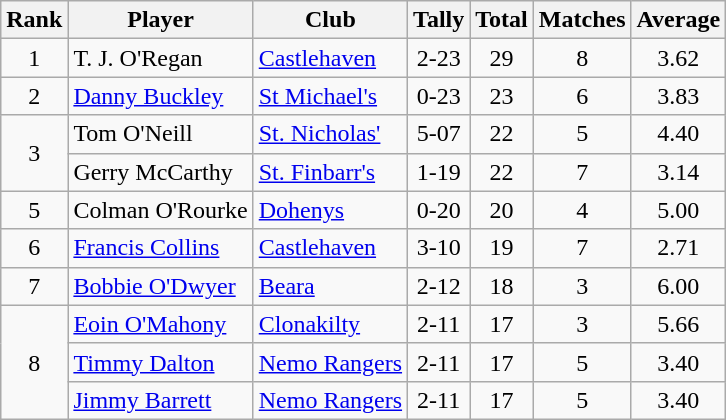<table class="wikitable">
<tr>
<th>Rank</th>
<th>Player</th>
<th>Club</th>
<th>Tally</th>
<th>Total</th>
<th>Matches</th>
<th>Average</th>
</tr>
<tr>
<td rowspan="1" style="text-align:center;">1</td>
<td>T. J. O'Regan</td>
<td><a href='#'>Castlehaven</a></td>
<td align=center>2-23</td>
<td align=center>29</td>
<td align=center>8</td>
<td align=center>3.62</td>
</tr>
<tr>
<td rowspan="1" style="text-align:center;">2</td>
<td><a href='#'>Danny Buckley</a></td>
<td><a href='#'>St Michael's</a></td>
<td align=center>0-23</td>
<td align=center>23</td>
<td align=center>6</td>
<td align=center>3.83</td>
</tr>
<tr>
<td rowspan="2" style="text-align:center;">3</td>
<td>Tom O'Neill</td>
<td><a href='#'>St. Nicholas'</a></td>
<td align=center>5-07</td>
<td align=center>22</td>
<td align=center>5</td>
<td align=center>4.40</td>
</tr>
<tr>
<td>Gerry McCarthy</td>
<td><a href='#'>St. Finbarr's</a></td>
<td align=center>1-19</td>
<td align=center>22</td>
<td align=center>7</td>
<td align=center>3.14</td>
</tr>
<tr>
<td rowspan="1" style="text-align:center;">5</td>
<td>Colman O'Rourke</td>
<td><a href='#'>Dohenys</a></td>
<td align=center>0-20</td>
<td align=center>20</td>
<td align=center>4</td>
<td align=center>5.00</td>
</tr>
<tr>
<td rowspan="1" style="text-align:center;">6</td>
<td><a href='#'>Francis Collins</a></td>
<td><a href='#'>Castlehaven</a></td>
<td align=center>3-10</td>
<td align=center>19</td>
<td align=center>7</td>
<td align=center>2.71</td>
</tr>
<tr>
<td rowspan="1" style="text-align:center;">7</td>
<td><a href='#'>Bobbie O'Dwyer</a></td>
<td><a href='#'>Beara</a></td>
<td align=center>2-12</td>
<td align=center>18</td>
<td align=center>3</td>
<td align=center>6.00</td>
</tr>
<tr>
<td rowspan="3" style="text-align:center;">8</td>
<td><a href='#'>Eoin O'Mahony</a></td>
<td><a href='#'>Clonakilty</a></td>
<td align=center>2-11</td>
<td align=center>17</td>
<td align=center>3</td>
<td align=center>5.66</td>
</tr>
<tr>
<td><a href='#'>Timmy Dalton</a></td>
<td><a href='#'>Nemo Rangers</a></td>
<td align=center>2-11</td>
<td align=center>17</td>
<td align=center>5</td>
<td align=center>3.40</td>
</tr>
<tr>
<td><a href='#'>Jimmy Barrett</a></td>
<td><a href='#'>Nemo Rangers</a></td>
<td align=center>2-11</td>
<td align=center>17</td>
<td align=center>5</td>
<td align=center>3.40</td>
</tr>
</table>
